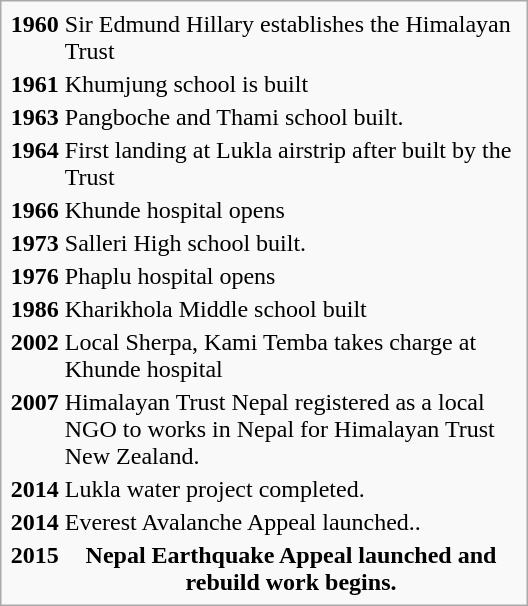<table class="infobox" style="width:22em">
<tr>
<th>1960</th>
<td>Sir Edmund Hillary establishes the Himalayan Trust</td>
</tr>
<tr>
<th>1961</th>
<td>Khumjung school is built</td>
</tr>
<tr>
<th>1963</th>
<td>Pangboche and Thami school built.</td>
</tr>
<tr>
<th>1964</th>
<td>First landing at Lukla airstrip after built by the Trust</td>
</tr>
<tr>
<th>1966</th>
<td>Khunde hospital opens</td>
</tr>
<tr>
<th>1973</th>
<td>Salleri High school built.</td>
</tr>
<tr>
<th>1976</th>
<td>Phaplu hospital opens</td>
</tr>
<tr>
<th>1986</th>
<td>Kharikhola Middle school built</td>
</tr>
<tr>
<th>2002</th>
<td>Local Sherpa, Kami Temba takes charge at Khunde hospital</td>
</tr>
<tr>
<th>2007</th>
<td>Himalayan Trust Nepal registered as a local NGO to works in Nepal for Himalayan Trust New Zealand.</td>
</tr>
<tr>
<th>2014</th>
<td>Lukla water project completed.</td>
</tr>
<tr>
<th>2014</th>
<td>Everest Avalanche Appeal launched..</td>
</tr>
<tr>
<th>2015</th>
<th>Nepal Earthquake Appeal launched and rebuild work begins.</th>
</tr>
</table>
